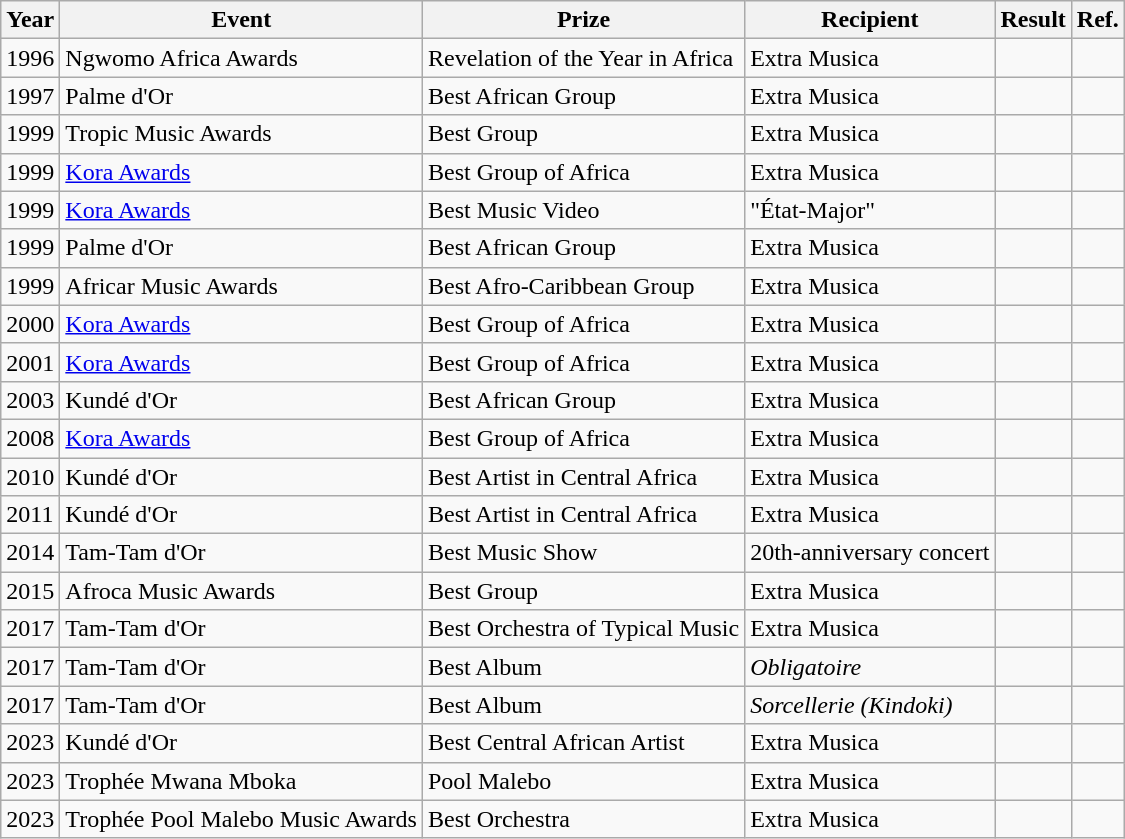<table class="wikitable">
<tr>
<th>Year</th>
<th>Event</th>
<th>Prize</th>
<th>Recipient</th>
<th>Result</th>
<th>Ref.</th>
</tr>
<tr>
<td>1996</td>
<td>Ngwomo Africa Awards</td>
<td>Revelation of the Year in Africa</td>
<td>Extra Musica</td>
<td></td>
<td></td>
</tr>
<tr>
<td>1997</td>
<td>Palme d'Or</td>
<td>Best African Group</td>
<td Extra Musica>Extra Musica</td>
<td></td>
<td></td>
</tr>
<tr>
<td>1999</td>
<td>Tropic Music Awards</td>
<td>Best Group</td>
<td>Extra Musica</td>
<td></td>
<td></td>
</tr>
<tr>
<td>1999</td>
<td><a href='#'>Kora Awards</a></td>
<td>Best Group of Africa</td>
<td>Extra Musica</td>
<td></td>
<td></td>
</tr>
<tr>
<td>1999</td>
<td><a href='#'>Kora Awards</a></td>
<td>Best Music Video</td>
<td>"État-Major"</td>
<td></td>
<td></td>
</tr>
<tr>
<td>1999</td>
<td>Palme d'Or</td>
<td>Best African Group</td>
<td>Extra Musica</td>
<td></td>
<td></td>
</tr>
<tr>
<td>1999</td>
<td>Africar Music Awards</td>
<td>Best Afro-Caribbean Group</td>
<td Extra Musica>Extra Musica</td>
<td></td>
</tr>
<tr>
<td>2000</td>
<td><a href='#'>Kora Awards</a></td>
<td>Best Group of Africa</td>
<td Extra Musica>Extra Musica</td>
<td></td>
<td></td>
</tr>
<tr>
<td>2001</td>
<td><a href='#'>Kora Awards</a></td>
<td>Best Group of Africa</td>
<td Extra Musica>Extra Musica</td>
<td></td>
<td></td>
</tr>
<tr>
<td>2003</td>
<td>Kundé d'Or</td>
<td>Best African Group</td>
<td>Extra Musica</td>
<td></td>
<td></td>
</tr>
<tr>
<td>2008</td>
<td><a href='#'>Kora Awards</a></td>
<td>Best Group of Africa</td>
<td>Extra Musica</td>
<td></td>
<td></td>
</tr>
<tr>
<td>2010</td>
<td>Kundé d'Or</td>
<td>Best Artist in Central Africa</td>
<td>Extra Musica</td>
<td></td>
<td></td>
</tr>
<tr>
<td>2011</td>
<td>Kundé d'Or</td>
<td>Best Artist in Central Africa</td>
<td>Extra Musica</td>
<td></td>
<td></td>
</tr>
<tr>
<td>2014</td>
<td>Tam-Tam d'Or</td>
<td>Best Music Show</td>
<td>20th-anniversary concert</td>
<td></td>
<td></td>
</tr>
<tr>
<td>2015</td>
<td>Afroca Music Awards</td>
<td>Best Group</td>
<td>Extra Musica</td>
<td></td>
<td></td>
</tr>
<tr>
<td>2017</td>
<td>Tam-Tam d'Or</td>
<td>Best Orchestra of Typical Music</td>
<td>Extra Musica</td>
<td></td>
<td></td>
</tr>
<tr>
<td>2017</td>
<td>Tam-Tam d'Or</td>
<td>Best Album</td>
<td><em>Obligatoire</em></td>
<td></td>
<td></td>
</tr>
<tr>
<td>2017</td>
<td>Tam-Tam d'Or</td>
<td>Best Album</td>
<td><em>Sorcellerie (Kindoki)</em></td>
<td></td>
<td></td>
</tr>
<tr>
<td>2023</td>
<td>Kundé d'Or</td>
<td>Best Central African Artist</td>
<td>Extra Musica</td>
<td></td>
<td></td>
</tr>
<tr>
<td>2023</td>
<td>Trophée Mwana Mboka</td>
<td>Pool Malebo</td>
<td>Extra Musica</td>
<td></td>
<td></td>
</tr>
<tr>
<td>2023</td>
<td>Trophée Pool Malebo Music Awards</td>
<td>Best Orchestra</td>
<td>Extra Musica</td>
<td></td>
<td></td>
</tr>
</table>
